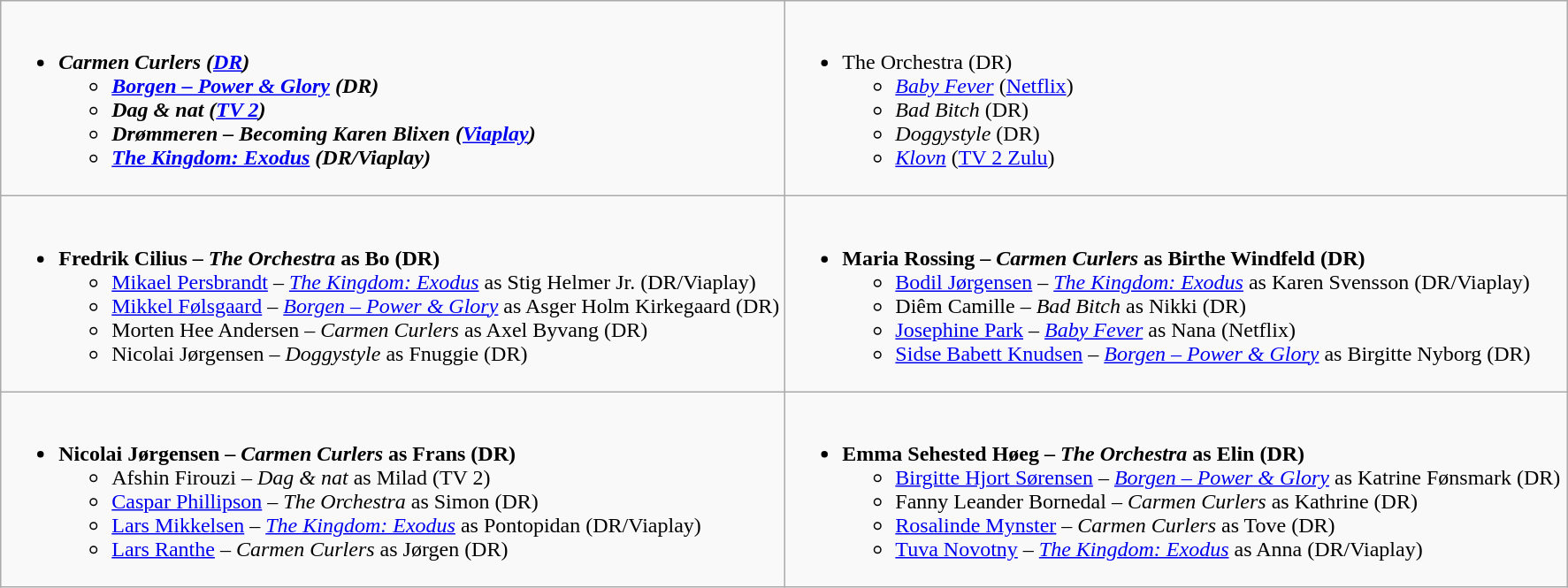<table class=wikitable style="width="100%">
<tr>
<td valign="top" width="50%"><br><ul><li><strong><em>Carmen Curlers<em> (<a href='#'>DR</a>)<strong><ul><li></em><a href='#'>Borgen – Power & Glory</a><em> (DR)</li><li></em>Dag & nat<em> (<a href='#'>TV 2</a>)</li><li></em>Drømmeren – Becoming Karen Blixen<em> (<a href='#'>Viaplay</a>)</li><li></em><a href='#'>The Kingdom: Exodus</a><em> (DR/Viaplay)</li></ul></li></ul></td>
<td valign="top" width="50%"><br><ul><li></em></strong>The Orchestra</em> (DR)</strong><ul><li><em><a href='#'>Baby Fever</a></em> (<a href='#'>Netflix</a>)</li><li><em>Bad Bitch</em> (DR)</li><li><em>Doggystyle</em> (DR)</li><li><em><a href='#'>Klovn</a></em> (<a href='#'>TV 2 Zulu</a>)</li></ul></li></ul></td>
</tr>
<tr>
<td valign="top" width="50%"><br><ul><li><strong>Fredrik Cilius – <em>The Orchestra</em> as Bo (DR)</strong><ul><li><a href='#'>Mikael Persbrandt</a> – <em><a href='#'>The Kingdom: Exodus</a></em> as Stig Helmer Jr. (DR/Viaplay)</li><li><a href='#'>Mikkel Følsgaard</a> – <em><a href='#'>Borgen – Power & Glory</a></em> as Asger Holm Kirkegaard (DR)</li><li>Morten Hee Andersen – <em>Carmen Curlers</em> as Axel Byvang (DR)</li><li>Nicolai Jørgensen – <em>Doggystyle</em> as Fnuggie (DR)</li></ul></li></ul></td>
<td valign="top" width="50%"><br><ul><li><strong>Maria Rossing – <em>Carmen Curlers</em> as Birthe Windfeld (DR)</strong><ul><li><a href='#'>Bodil Jørgensen</a> – <em><a href='#'>The Kingdom: Exodus</a></em> as Karen Svensson (DR/Viaplay)</li><li>Diêm Camille – <em>Bad Bitch</em> as Nikki (DR)</li><li><a href='#'>Josephine Park</a> – <em><a href='#'>Baby Fever</a></em> as Nana (Netflix)</li><li><a href='#'>Sidse Babett Knudsen</a> – <em><a href='#'>Borgen – Power & Glory</a></em> as Birgitte Nyborg (DR)</li></ul></li></ul></td>
</tr>
<tr>
<td valign="top" width="50%"><br><ul><li><strong>Nicolai Jørgensen – <em>Carmen Curlers</em> as Frans (DR)</strong><ul><li>Afshin Firouzi – <em>Dag & nat</em> as Milad (TV 2)</li><li><a href='#'>Caspar Phillipson</a> – <em>The Orchestra</em> as Simon (DR)</li><li><a href='#'>Lars Mikkelsen</a> – <em><a href='#'>The Kingdom: Exodus</a></em> as Pontopidan (DR/Viaplay)</li><li><a href='#'>Lars Ranthe</a> – <em>Carmen Curlers</em> as Jørgen (DR)</li></ul></li></ul></td>
<td valign="top" width="50%"><br><ul><li><strong>Emma Sehested Høeg – <em>The Orchestra</em> as Elin (DR)</strong><ul><li><a href='#'>Birgitte Hjort Sørensen</a> – <em><a href='#'>Borgen – Power & Glory</a></em> as Katrine Fønsmark (DR)</li><li>Fanny Leander Bornedal – <em>Carmen Curlers</em> as Kathrine (DR)</li><li><a href='#'>Rosalinde Mynster</a> – <em>Carmen Curlers</em> as Tove (DR)</li><li><a href='#'>Tuva Novotny</a> – <em><a href='#'>The Kingdom: Exodus</a></em> as Anna (DR/Viaplay)</li></ul></li></ul></td>
</tr>
</table>
